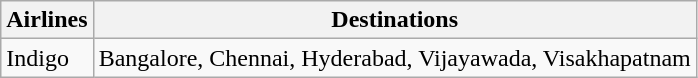<table class="wikitable">
<tr>
<th>Airlines</th>
<th>Destinations</th>
</tr>
<tr>
<td>Indigo</td>
<td>Bangalore, Chennai, Hyderabad, Vijayawada, Visakhapatnam</td>
</tr>
</table>
